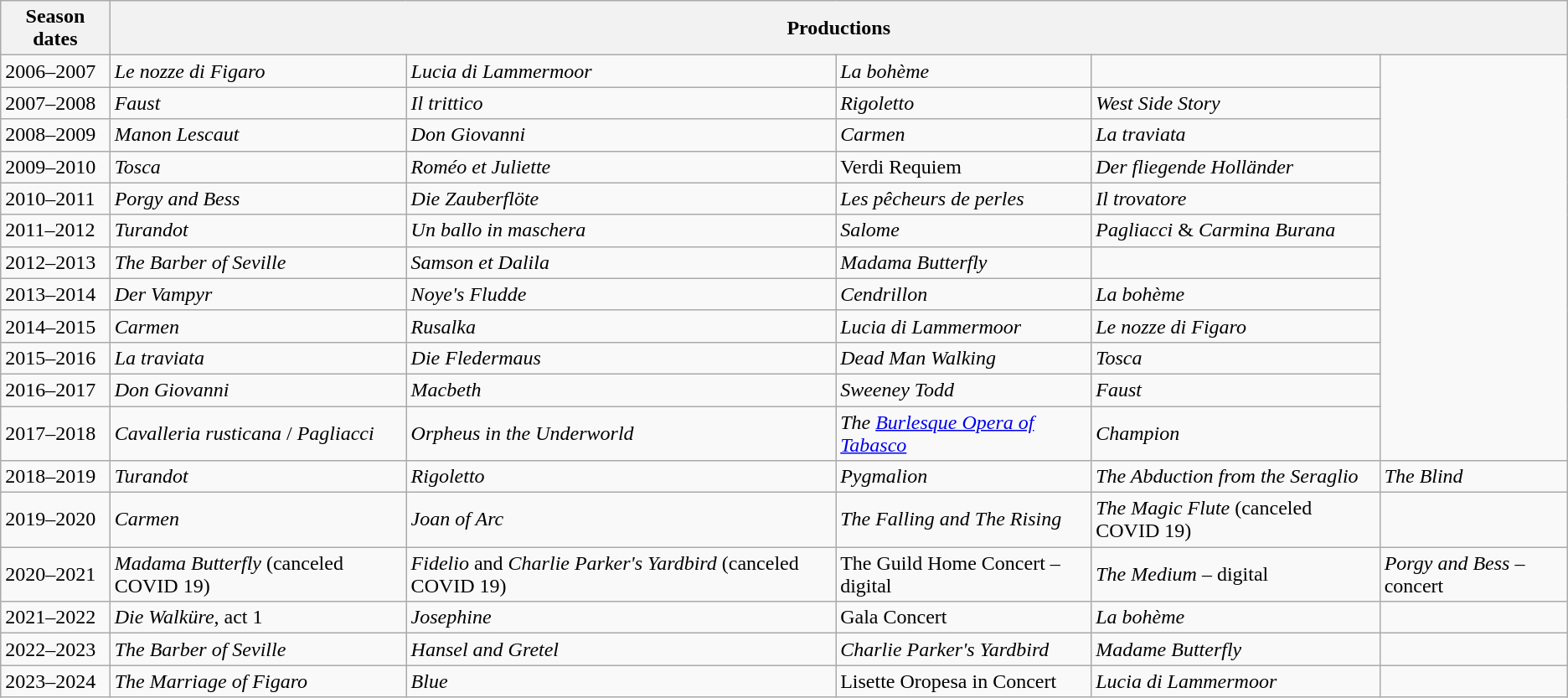<table class="wikitable">
<tr>
<th>Season dates</th>
<th colspan="5">Productions</th>
</tr>
<tr>
<td>2006–2007</td>
<td><em>Le nozze di Figaro</em></td>
<td><em>Lucia di Lammermoor</em></td>
<td><em>La bohème</em></td>
<td> </td>
</tr>
<tr>
<td>2007–2008</td>
<td><em>Faust</em></td>
<td><em>Il trittico</em></td>
<td><em>Rigoletto</em></td>
<td><em>West Side Story</em></td>
</tr>
<tr>
<td>2008–2009</td>
<td><em>Manon Lescaut</em></td>
<td><em>Don Giovanni</em></td>
<td><em>Carmen</em></td>
<td><em>La traviata</em></td>
</tr>
<tr>
<td>2009–2010</td>
<td><em>Tosca</em></td>
<td><em>Roméo et Juliette</em></td>
<td>Verdi Requiem</td>
<td><em>Der fliegende Holländer</em></td>
</tr>
<tr>
<td>2010–2011</td>
<td><em>Porgy and Bess</em></td>
<td><em>Die Zauberflöte</em></td>
<td><em>Les pêcheurs de perles</em></td>
<td><em>Il trovatore</em></td>
</tr>
<tr>
<td>2011–2012</td>
<td><em>Turandot</em></td>
<td><em>Un ballo in maschera</em></td>
<td><em>Salome</em></td>
<td><em>Pagliacci</em> & <em>Carmina Burana</em></td>
</tr>
<tr>
<td>2012–2013</td>
<td><em>The Barber of Seville</em></td>
<td><em>Samson et Dalila</em></td>
<td><em>Madama Butterfly</em></td>
<td> </td>
</tr>
<tr>
<td>2013–2014</td>
<td><em>Der Vampyr</em></td>
<td><em>Noye's Fludde</em></td>
<td><em>Cendrillon</em></td>
<td><em>La bohème</em></td>
</tr>
<tr>
<td>2014–2015</td>
<td><em>Carmen</em></td>
<td><em>Rusalka</em></td>
<td><em>Lucia di Lammermoor</em></td>
<td><em>Le nozze di Figaro</em></td>
</tr>
<tr>
<td>2015–2016</td>
<td><em>La traviata</em></td>
<td><em>Die Fledermaus</em></td>
<td><em>Dead Man Walking</em></td>
<td><em>Tosca</em></td>
</tr>
<tr>
<td>2016–2017</td>
<td><em>Don Giovanni</em></td>
<td><em>Macbeth</em></td>
<td><em>Sweeney Todd</em></td>
<td><em>Faust</em></td>
</tr>
<tr>
<td>2017–2018</td>
<td><em>Cavalleria rusticana</em> / <em>Pagliacci</em></td>
<td><em>Orpheus in the Underworld</em></td>
<td><em>The <a href='#'>Burlesque Opera of Tabasco</a></em></td>
<td><em>Champion</em></td>
</tr>
<tr>
<td>2018–2019</td>
<td><em>Turandot</em></td>
<td><em>Rigoletto</em></td>
<td><em>Pygmalion</em></td>
<td><em>The Abduction from the Seraglio</em></td>
<td><em>The Blind</em></td>
</tr>
<tr>
<td>2019–2020</td>
<td><em>Carmen</em></td>
<td><em>Joan of Arc</em></td>
<td><em>The Falling and The Rising</em></td>
<td><em>The Magic Flute</em> (canceled COVID 19)</td>
<td></td>
</tr>
<tr>
<td>2020–2021</td>
<td><em>Madama Butterfly</em> (canceled COVID 19)</td>
<td><em>Fidelio</em> and <em>Charlie Parker's Yardbird</em> (canceled COVID 19)</td>
<td>The Guild Home Concert – digital</td>
<td><em>The Medium</em> – digital</td>
<td><em>Porgy and Bess</em> – concert</td>
</tr>
<tr>
<td>2021–2022</td>
<td><em>Die Walküre</em>, act 1</td>
<td><em>Josephine</em></td>
<td>Gala Concert</td>
<td><em>La bohème</em></td>
<td></td>
</tr>
<tr>
<td>2022–2023</td>
<td><em>The Barber of Seville</em></td>
<td><em>Hansel and Gretel</em></td>
<td><em>Charlie Parker's Yardbird</em></td>
<td><em>Madame Butterfly</em></td>
<td></td>
</tr>
<tr>
<td>2023–2024</td>
<td><em>The Marriage of Figaro</em></td>
<td><em>Blue</em></td>
<td>Lisette Oropesa in Concert</td>
<td><em>Lucia di Lammermoor</em></td>
<td></td>
</tr>
</table>
